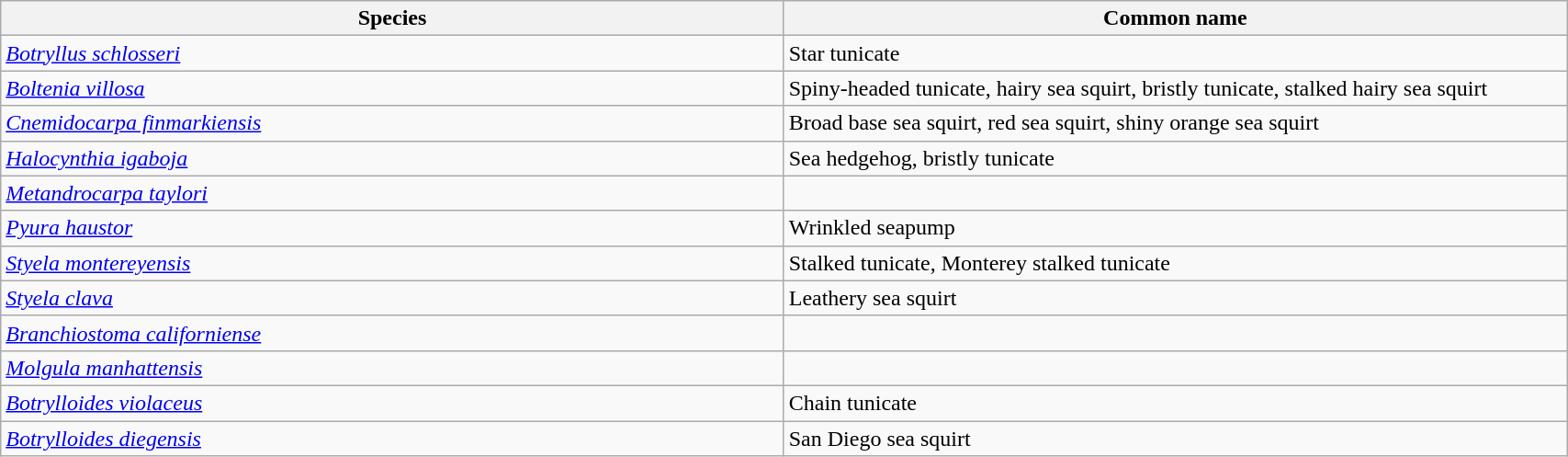<table width=90% class="wikitable">
<tr>
<th width=25%>Species</th>
<th width=25%>Common name</th>
</tr>
<tr>
<td><em><a href='#'>Botryllus schlosseri</a></em></td>
<td>Star tunicate</td>
</tr>
<tr>
<td><em><a href='#'>Boltenia villosa</a></em></td>
<td>Spiny-headed tunicate, hairy sea squirt, bristly tunicate, stalked hairy sea squirt</td>
</tr>
<tr>
<td><em><a href='#'>Cnemidocarpa finmarkiensis</a></em></td>
<td>Broad base sea squirt, red sea squirt, shiny orange sea squirt</td>
</tr>
<tr>
<td><em><a href='#'>Halocynthia igaboja</a></em></td>
<td>Sea hedgehog, bristly tunicate</td>
</tr>
<tr>
<td><em><a href='#'>Metandrocarpa taylori</a></em></td>
<td></td>
</tr>
<tr>
<td><em><a href='#'>Pyura haustor</a></em></td>
<td>Wrinkled seapump</td>
</tr>
<tr>
<td><em><a href='#'>Styela montereyensis</a></em></td>
<td>Stalked tunicate, Monterey stalked tunicate</td>
</tr>
<tr>
<td><em><a href='#'>Styela clava</a></em></td>
<td>Leathery sea squirt</td>
</tr>
<tr>
<td><em><a href='#'>Branchiostoma californiense</a></em></td>
<td></td>
</tr>
<tr>
<td><em><a href='#'>Molgula manhattensis</a></em></td>
<td></td>
</tr>
<tr>
<td><em><a href='#'>Botrylloides violaceus</a></em></td>
<td>Chain tunicate</td>
</tr>
<tr>
<td><em><a href='#'>Botrylloides diegensis</a></em></td>
<td>San Diego sea squirt</td>
</tr>
</table>
